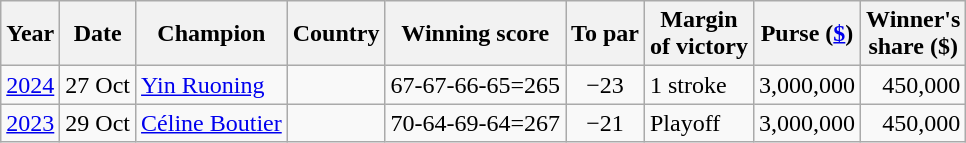<table class="wikitable">
<tr>
<th>Year</th>
<th>Date</th>
<th>Champion</th>
<th>Country</th>
<th>Winning score</th>
<th>To par</th>
<th>Margin<br>of victory</th>
<th>Purse (<a href='#'>$</a>)</th>
<th>Winner's<br>share ($)</th>
</tr>
<tr>
<td><a href='#'>2024</a></td>
<td>27 Oct</td>
<td><a href='#'>Yin Ruoning</a></td>
<td></td>
<td>67-67-66-65=265</td>
<td align=center>−23</td>
<td>1 stroke</td>
<td align=right>3,000,000</td>
<td align=right>450,000</td>
</tr>
<tr>
<td><a href='#'>2023</a></td>
<td>29 Oct</td>
<td><a href='#'>Céline Boutier</a></td>
<td></td>
<td>70-64-69-64=267</td>
<td align=center>−21</td>
<td>Playoff</td>
<td align=right>3,000,000</td>
<td align=right>450,000</td>
</tr>
</table>
